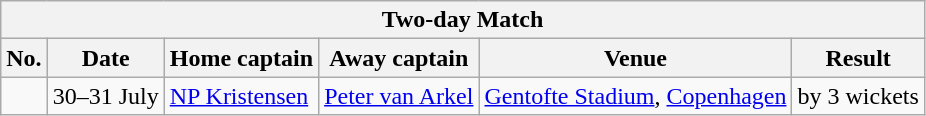<table class="wikitable">
<tr>
<th colspan="9">Two-day Match</th>
</tr>
<tr>
<th>No.</th>
<th>Date</th>
<th>Home captain</th>
<th>Away captain</th>
<th>Venue</th>
<th>Result</th>
</tr>
<tr>
<td></td>
<td>30–31 July</td>
<td><a href='#'>NP Kristensen</a></td>
<td><a href='#'>Peter van Arkel</a></td>
<td><a href='#'>Gentofte Stadium</a>, <a href='#'>Copenhagen</a></td>
<td> by 3 wickets</td>
</tr>
</table>
